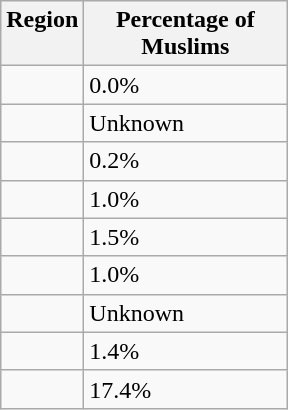<table class="wikitable sortable" style="font-size:100;" cellspacing="4">
<tr valign="top">
<th>Region</th>
<th data-sort-type="number" style="max-width:8em">Percentage of Muslims</th>
</tr>
<tr>
<td></td>
<td>0.0%</td>
</tr>
<tr>
<td></td>
<td>Unknown</td>
</tr>
<tr>
<td></td>
<td>0.2%</td>
</tr>
<tr>
<td></td>
<td>1.0%</td>
</tr>
<tr>
<td></td>
<td>1.5%</td>
</tr>
<tr>
<td></td>
<td>1.0%</td>
</tr>
<tr>
<td></td>
<td>Unknown</td>
</tr>
<tr>
<td></td>
<td>1.4%</td>
</tr>
<tr>
<td></td>
<td>17.4%</td>
</tr>
</table>
